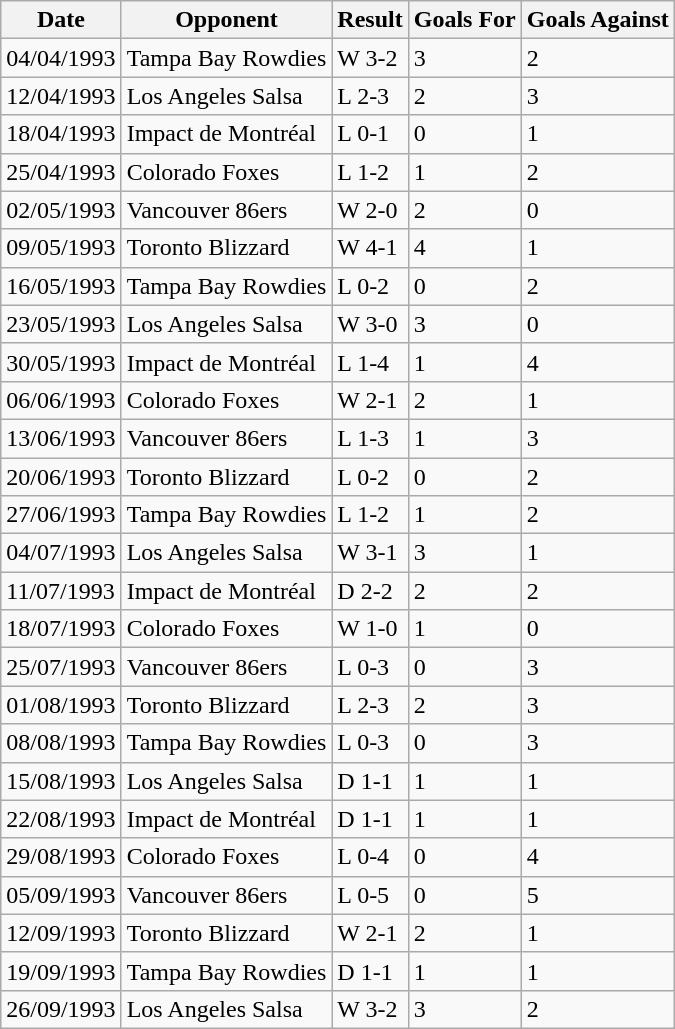<table class="wikitable">
<tr>
<th>Date</th>
<th>Opponent</th>
<th>Result</th>
<th>Goals For</th>
<th>Goals Against</th>
</tr>
<tr>
<td>04/04/1993</td>
<td>Tampa Bay Rowdies</td>
<td>W 3-2</td>
<td>3</td>
<td>2</td>
</tr>
<tr>
<td>12/04/1993</td>
<td>Los Angeles Salsa</td>
<td>L 2-3</td>
<td>2</td>
<td>3</td>
</tr>
<tr>
<td>18/04/1993</td>
<td>Impact de Montréal</td>
<td>L 0-1</td>
<td>0</td>
<td>1</td>
</tr>
<tr>
<td>25/04/1993</td>
<td>Colorado Foxes</td>
<td>L 1-2</td>
<td>1</td>
<td>2</td>
</tr>
<tr>
<td>02/05/1993</td>
<td>Vancouver 86ers</td>
<td>W 2-0</td>
<td>2</td>
<td>0</td>
</tr>
<tr>
<td>09/05/1993</td>
<td>Toronto Blizzard</td>
<td>W 4-1</td>
<td>4</td>
<td>1</td>
</tr>
<tr>
<td>16/05/1993</td>
<td>Tampa Bay Rowdies</td>
<td>L 0-2</td>
<td>0</td>
<td>2</td>
</tr>
<tr>
<td>23/05/1993</td>
<td>Los Angeles Salsa</td>
<td>W 3-0</td>
<td>3</td>
<td>0</td>
</tr>
<tr>
<td>30/05/1993</td>
<td>Impact de Montréal</td>
<td>L 1-4</td>
<td>1</td>
<td>4</td>
</tr>
<tr>
<td>06/06/1993</td>
<td>Colorado Foxes</td>
<td>W 2-1</td>
<td>2</td>
<td>1</td>
</tr>
<tr>
<td>13/06/1993</td>
<td>Vancouver 86ers</td>
<td>L 1-3</td>
<td>1</td>
<td>3</td>
</tr>
<tr>
<td>20/06/1993</td>
<td>Toronto Blizzard</td>
<td>L 0-2</td>
<td>0</td>
<td>2</td>
</tr>
<tr>
<td>27/06/1993</td>
<td>Tampa Bay Rowdies</td>
<td>L 1-2</td>
<td>1</td>
<td>2</td>
</tr>
<tr>
<td>04/07/1993</td>
<td>Los Angeles Salsa</td>
<td>W 3-1</td>
<td>3</td>
<td>1</td>
</tr>
<tr>
<td>11/07/1993</td>
<td>Impact de Montréal</td>
<td>D 2-2</td>
<td>2</td>
<td>2</td>
</tr>
<tr>
<td>18/07/1993</td>
<td>Colorado Foxes</td>
<td>W 1-0</td>
<td>1</td>
<td>0</td>
</tr>
<tr>
<td>25/07/1993</td>
<td>Vancouver 86ers</td>
<td>L 0-3</td>
<td>0</td>
<td>3</td>
</tr>
<tr>
<td>01/08/1993</td>
<td>Toronto Blizzard</td>
<td>L 2-3</td>
<td>2</td>
<td>3</td>
</tr>
<tr>
<td>08/08/1993</td>
<td>Tampa Bay Rowdies</td>
<td>L 0-3</td>
<td>0</td>
<td>3</td>
</tr>
<tr>
<td>15/08/1993</td>
<td>Los Angeles Salsa</td>
<td>D 1-1</td>
<td>1</td>
<td>1</td>
</tr>
<tr>
<td>22/08/1993</td>
<td>Impact de Montréal</td>
<td>D 1-1</td>
<td>1</td>
<td>1</td>
</tr>
<tr>
<td>29/08/1993</td>
<td>Colorado Foxes</td>
<td>L 0-4</td>
<td>0</td>
<td>4</td>
</tr>
<tr>
<td>05/09/1993</td>
<td>Vancouver 86ers</td>
<td>L 0-5</td>
<td>0</td>
<td>5</td>
</tr>
<tr>
<td>12/09/1993</td>
<td>Toronto Blizzard</td>
<td>W 2-1</td>
<td>2</td>
<td>1</td>
</tr>
<tr>
<td>19/09/1993</td>
<td>Tampa Bay Rowdies</td>
<td>D 1-1</td>
<td>1</td>
<td>1</td>
</tr>
<tr>
<td>26/09/1993</td>
<td>Los Angeles Salsa</td>
<td>W 3-2</td>
<td>3</td>
<td>2</td>
</tr>
</table>
